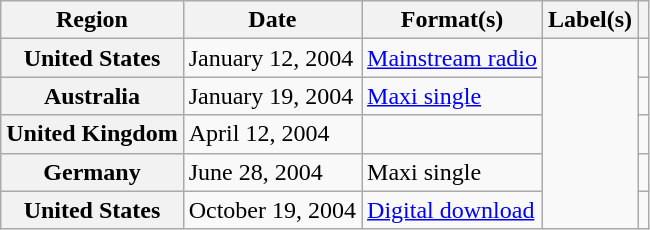<table class="wikitable plainrowheaders">
<tr>
<th scope="col">Region</th>
<th scope="col">Date</th>
<th scope="col">Format(s)</th>
<th scope="col">Label(s)</th>
<th scope="col"></th>
</tr>
<tr>
<th scope="row">United States</th>
<td>January 12, 2004</td>
<td><a href='#'>Mainstream radio</a></td>
<td rowspan="5"></td>
<td></td>
</tr>
<tr>
<th scope="row">Australia</th>
<td>January 19, 2004</td>
<td><a href='#'>Maxi single</a></td>
<td></td>
</tr>
<tr>
<th scope="row">United Kingdom</th>
<td>April 12, 2004</td>
<td></td>
<td></td>
</tr>
<tr>
<th scope="row">Germany</th>
<td>June 28, 2004</td>
<td>Maxi single</td>
<td></td>
</tr>
<tr>
<th scope="row">United States</th>
<td>October 19, 2004</td>
<td><a href='#'>Digital download</a></td>
<td></td>
</tr>
</table>
